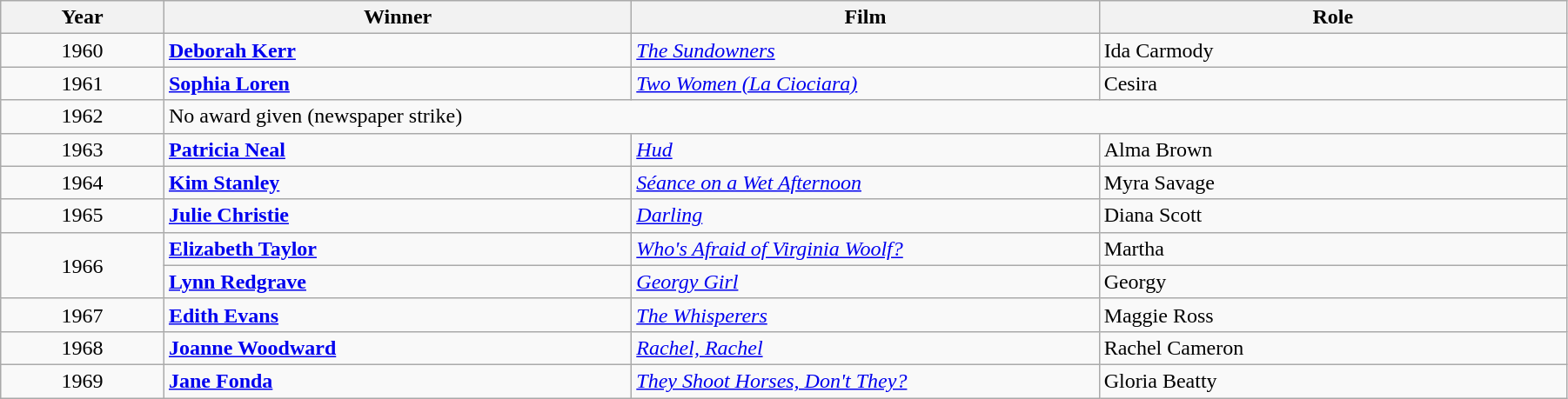<table class="wikitable" width="95%" cellpadding="5">
<tr>
<th width="100"><strong>Year</strong></th>
<th width="300"><strong>Winner</strong></th>
<th width="300"><strong>Film</strong></th>
<th width="300"><strong>Role</strong></th>
</tr>
<tr>
<td style="text-align:center;">1960</td>
<td><strong><a href='#'>Deborah Kerr</a></strong></td>
<td><em><a href='#'>The Sundowners</a></em></td>
<td>Ida Carmody</td>
</tr>
<tr>
<td style="text-align:center;">1961</td>
<td><strong><a href='#'>Sophia Loren</a></strong></td>
<td><em><a href='#'>Two Women (La Ciociara)</a></em></td>
<td>Cesira</td>
</tr>
<tr>
<td style="text-align:center;">1962</td>
<td colspan="3">No award given (newspaper strike)</td>
</tr>
<tr>
<td style="text-align:center;">1963</td>
<td><strong><a href='#'>Patricia Neal</a></strong></td>
<td><em><a href='#'>Hud</a></em></td>
<td>Alma Brown</td>
</tr>
<tr>
<td style="text-align:center;">1964</td>
<td><strong><a href='#'>Kim Stanley</a></strong></td>
<td><em><a href='#'>Séance on a Wet Afternoon</a></em></td>
<td>Myra Savage</td>
</tr>
<tr>
<td style="text-align:center;">1965</td>
<td><strong><a href='#'>Julie Christie</a></strong></td>
<td><em><a href='#'>Darling</a></em></td>
<td>Diana Scott</td>
</tr>
<tr>
<td rowspan="2" style="text-align:center;">1966</td>
<td><strong><a href='#'>Elizabeth Taylor</a></strong></td>
<td><em><a href='#'>Who's Afraid of Virginia Woolf?</a></em></td>
<td>Martha</td>
</tr>
<tr>
<td><strong><a href='#'>Lynn Redgrave</a></strong></td>
<td><em><a href='#'>Georgy Girl</a></em></td>
<td>Georgy</td>
</tr>
<tr>
<td style="text-align:center;">1967</td>
<td><strong><a href='#'>Edith Evans</a></strong></td>
<td><em><a href='#'>The Whisperers</a></em></td>
<td>Maggie Ross</td>
</tr>
<tr>
<td style="text-align:center;">1968</td>
<td><strong><a href='#'>Joanne Woodward</a></strong></td>
<td><em><a href='#'>Rachel, Rachel</a></em></td>
<td>Rachel Cameron</td>
</tr>
<tr>
<td style="text-align:center;">1969</td>
<td><strong><a href='#'>Jane Fonda</a></strong></td>
<td><em><a href='#'>They Shoot Horses, Don't They?</a></em></td>
<td>Gloria Beatty</td>
</tr>
</table>
